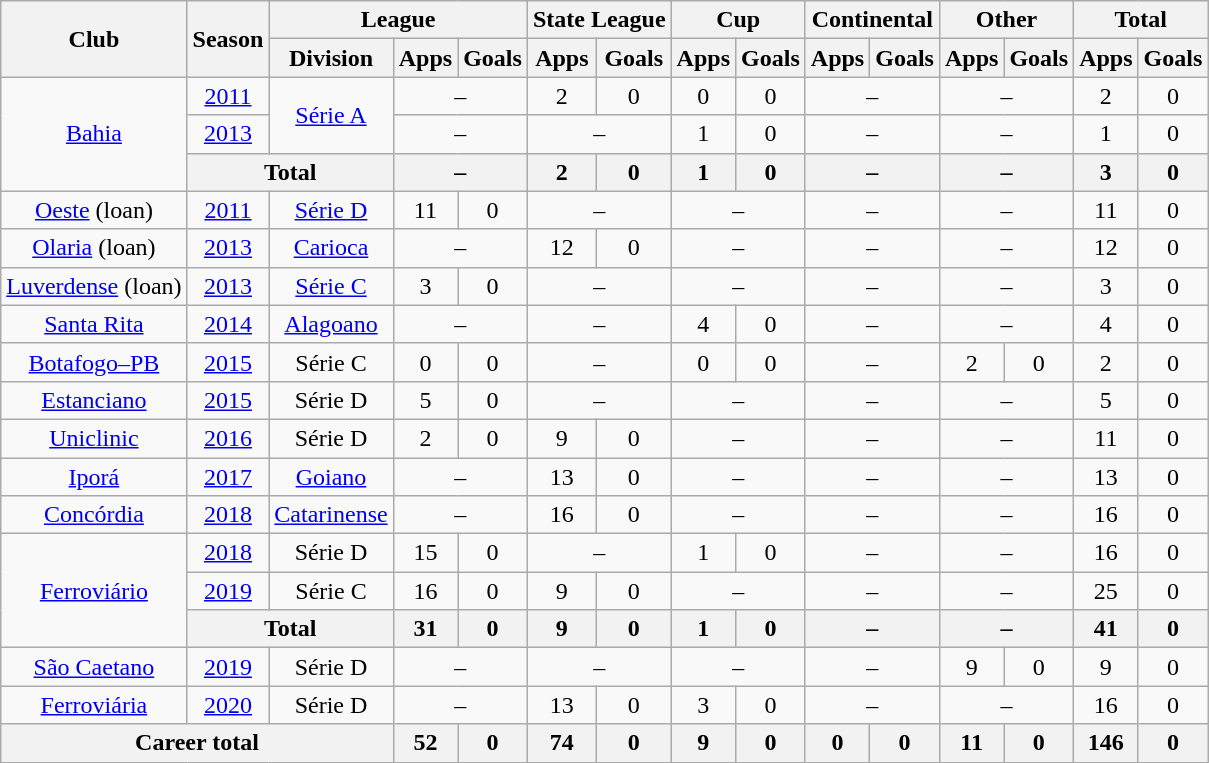<table class="wikitable" style="text-align: center">
<tr>
<th rowspan="2">Club</th>
<th rowspan="2">Season</th>
<th colspan="3">League</th>
<th colspan="2">State League</th>
<th colspan="2">Cup</th>
<th colspan="2">Continental</th>
<th colspan="2">Other</th>
<th colspan="2">Total</th>
</tr>
<tr>
<th>Division</th>
<th>Apps</th>
<th>Goals</th>
<th>Apps</th>
<th>Goals</th>
<th>Apps</th>
<th>Goals</th>
<th>Apps</th>
<th>Goals</th>
<th>Apps</th>
<th>Goals</th>
<th>Apps</th>
<th>Goals</th>
</tr>
<tr>
<td rowspan="3"><a href='#'>Bahia</a></td>
<td><a href='#'>2011</a></td>
<td rowspan="2"><a href='#'>Série A</a></td>
<td colspan="2">–</td>
<td>2</td>
<td>0</td>
<td>0</td>
<td>0</td>
<td colspan="2">–</td>
<td colspan="2">–</td>
<td>2</td>
<td>0</td>
</tr>
<tr>
<td><a href='#'>2013</a></td>
<td colspan="2">–</td>
<td colspan="2">–</td>
<td>1</td>
<td>0</td>
<td colspan="2">–</td>
<td colspan="2">–</td>
<td>1</td>
<td>0</td>
</tr>
<tr>
<th colspan="2"><strong>Total</strong></th>
<th colspan="2">–</th>
<th>2</th>
<th>0</th>
<th>1</th>
<th>0</th>
<th colspan="2">–</th>
<th colspan="2">–</th>
<th>3</th>
<th>0</th>
</tr>
<tr>
<td><a href='#'>Oeste</a> (loan)</td>
<td><a href='#'>2011</a></td>
<td><a href='#'>Série D</a></td>
<td>11</td>
<td>0</td>
<td colspan="2">–</td>
<td colspan="2">–</td>
<td colspan="2">–</td>
<td colspan="2">–</td>
<td>11</td>
<td>0</td>
</tr>
<tr>
<td><a href='#'>Olaria</a> (loan)</td>
<td><a href='#'>2013</a></td>
<td><a href='#'>Carioca</a></td>
<td colspan="2">–</td>
<td>12</td>
<td>0</td>
<td colspan="2">–</td>
<td colspan="2">–</td>
<td colspan="2">–</td>
<td>12</td>
<td>0</td>
</tr>
<tr>
<td><a href='#'>Luverdense</a> (loan)</td>
<td><a href='#'>2013</a></td>
<td><a href='#'>Série C</a></td>
<td>3</td>
<td>0</td>
<td colspan="2">–</td>
<td colspan="2">–</td>
<td colspan="2">–</td>
<td colspan="2">–</td>
<td>3</td>
<td>0</td>
</tr>
<tr>
<td><a href='#'>Santa Rita</a></td>
<td><a href='#'>2014</a></td>
<td><a href='#'>Alagoano</a></td>
<td colspan="2">–</td>
<td colspan="2">–</td>
<td>4</td>
<td>0</td>
<td colspan="2">–</td>
<td colspan="2">–</td>
<td>4</td>
<td>0</td>
</tr>
<tr>
<td><a href='#'>Botafogo–PB</a></td>
<td><a href='#'>2015</a></td>
<td>Série C</td>
<td>0</td>
<td>0</td>
<td colspan="2">–</td>
<td>0</td>
<td>0</td>
<td colspan="2">–</td>
<td>2</td>
<td>0</td>
<td>2</td>
<td>0</td>
</tr>
<tr>
<td><a href='#'>Estanciano</a></td>
<td><a href='#'>2015</a></td>
<td>Série D</td>
<td>5</td>
<td>0</td>
<td colspan="2">–</td>
<td colspan="2">–</td>
<td colspan="2">–</td>
<td colspan="2">–</td>
<td>5</td>
<td>0</td>
</tr>
<tr>
<td><a href='#'>Uniclinic</a></td>
<td><a href='#'>2016</a></td>
<td>Série D</td>
<td>2</td>
<td>0</td>
<td>9</td>
<td>0</td>
<td colspan="2">–</td>
<td colspan="2">–</td>
<td colspan="2">–</td>
<td>11</td>
<td>0</td>
</tr>
<tr>
<td><a href='#'>Iporá</a></td>
<td><a href='#'>2017</a></td>
<td><a href='#'>Goiano</a></td>
<td colspan="2">–</td>
<td>13</td>
<td>0</td>
<td colspan="2">–</td>
<td colspan="2">–</td>
<td colspan="2">–</td>
<td>13</td>
<td>0</td>
</tr>
<tr>
<td><a href='#'>Concórdia</a></td>
<td><a href='#'>2018</a></td>
<td><a href='#'>Catarinense</a></td>
<td colspan="2">–</td>
<td>16</td>
<td>0</td>
<td colspan="2">–</td>
<td colspan="2">–</td>
<td colspan="2">–</td>
<td>16</td>
<td>0</td>
</tr>
<tr>
<td rowspan="3"><a href='#'>Ferroviário</a></td>
<td><a href='#'>2018</a></td>
<td>Série D</td>
<td>15</td>
<td>0</td>
<td colspan="2">–</td>
<td>1</td>
<td>0</td>
<td colspan="2">–</td>
<td colspan="2">–</td>
<td>16</td>
<td>0</td>
</tr>
<tr>
<td><a href='#'>2019</a></td>
<td>Série C</td>
<td>16</td>
<td>0</td>
<td>9</td>
<td>0</td>
<td colspan="2">–</td>
<td colspan="2">–</td>
<td colspan="2">–</td>
<td>25</td>
<td>0</td>
</tr>
<tr>
<th colspan="2"><strong>Total</strong></th>
<th>31</th>
<th>0</th>
<th>9</th>
<th>0</th>
<th>1</th>
<th>0</th>
<th colspan="2">–</th>
<th colspan="2">–</th>
<th>41</th>
<th>0</th>
</tr>
<tr>
<td><a href='#'>São Caetano</a></td>
<td><a href='#'>2019</a></td>
<td>Série D</td>
<td colspan="2">–</td>
<td colspan="2">–</td>
<td colspan="2">–</td>
<td colspan="2">–</td>
<td>9</td>
<td>0</td>
<td>9</td>
<td>0</td>
</tr>
<tr>
<td><a href='#'>Ferroviária</a></td>
<td><a href='#'>2020</a></td>
<td>Série D</td>
<td colspan="2">–</td>
<td>13</td>
<td>0</td>
<td>3</td>
<td>0</td>
<td colspan="2">–</td>
<td colspan="2">–</td>
<td>16</td>
<td>0</td>
</tr>
<tr>
<th colspan="3"><strong>Career total</strong></th>
<th>52</th>
<th>0</th>
<th>74</th>
<th>0</th>
<th>9</th>
<th>0</th>
<th>0</th>
<th>0</th>
<th>11</th>
<th>0</th>
<th>146</th>
<th>0</th>
</tr>
</table>
